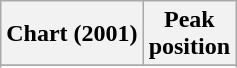<table class="wikitable plainrowheaders sortable" border="1">
<tr>
<th scope="col">Chart (2001)</th>
<th scope="col">Peak<br>position</th>
</tr>
<tr>
</tr>
<tr>
</tr>
<tr>
</tr>
<tr>
</tr>
<tr>
</tr>
<tr>
</tr>
</table>
